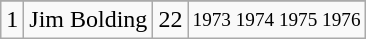<table class="wikitable">
<tr>
</tr>
<tr>
<td>1</td>
<td>Jim Bolding</td>
<td>22</td>
<td style="font-size:80%;">1973 1974 1975 1976</td>
</tr>
</table>
